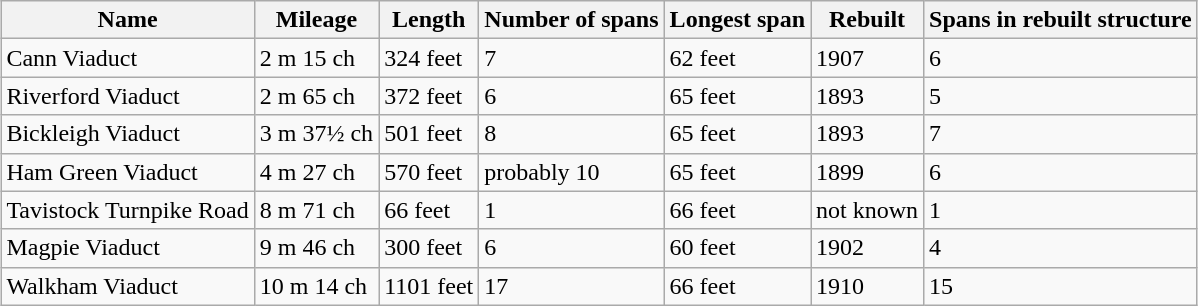<table class="wikitable" style="margin: 1em auto 1em auto;">
<tr>
<th>Name</th>
<th>Mileage</th>
<th>Length</th>
<th>Number of spans</th>
<th>Longest span</th>
<th>Rebuilt</th>
<th>Spans in rebuilt structure</th>
</tr>
<tr>
<td>Cann Viaduct</td>
<td>2 m 15 ch</td>
<td>324 feet</td>
<td>7</td>
<td>62 feet</td>
<td>1907</td>
<td>6</td>
</tr>
<tr>
<td>Riverford Viaduct</td>
<td>2 m 65 ch</td>
<td>372 feet</td>
<td>6</td>
<td>65 feet</td>
<td>1893</td>
<td>5</td>
</tr>
<tr>
<td>Bickleigh Viaduct</td>
<td>3 m 37½ ch</td>
<td>501 feet</td>
<td>8</td>
<td>65 feet</td>
<td>1893</td>
<td>7</td>
</tr>
<tr>
<td>Ham Green Viaduct</td>
<td>4 m 27 ch</td>
<td>570 feet</td>
<td>probably 10</td>
<td>65 feet</td>
<td>1899</td>
<td>6</td>
</tr>
<tr>
<td>Tavistock Turnpike Road</td>
<td>8 m 71 ch</td>
<td>66 feet</td>
<td>1</td>
<td>66 feet</td>
<td>not known</td>
<td>1</td>
</tr>
<tr>
<td>Magpie Viaduct</td>
<td>9 m 46 ch</td>
<td>300 feet</td>
<td>6</td>
<td>60 feet</td>
<td>1902</td>
<td>4</td>
</tr>
<tr>
<td>Walkham Viaduct</td>
<td>10 m 14 ch</td>
<td>1101 feet</td>
<td>17</td>
<td>66 feet</td>
<td>1910</td>
<td>15</td>
</tr>
</table>
